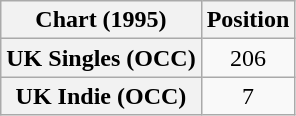<table class="wikitable sortable plainrowheaders" style="text-align:center">
<tr>
<th>Chart (1995)</th>
<th>Position</th>
</tr>
<tr>
<th scope="row">UK Singles (OCC)</th>
<td>206</td>
</tr>
<tr>
<th scope="row">UK Indie (OCC)</th>
<td>7</td>
</tr>
</table>
